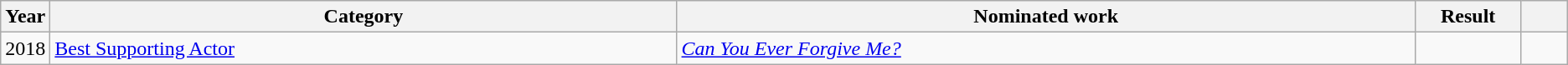<table class=wikitable>
<tr>
<th scope="col" style="width:1em;">Year</th>
<th scope="col" style="width:33em;">Category</th>
<th scope="col" style="width:39em;">Nominated work</th>
<th scope="col" style="width:5em;">Result</th>
<th scope="col" style="width:2em;"></th>
</tr>
<tr>
<td>2018</td>
<td><a href='#'>Best Supporting Actor</a></td>
<td><em><a href='#'>Can You Ever Forgive Me?</a></em></td>
<td></td>
<td style="text-align:center;"></td>
</tr>
</table>
